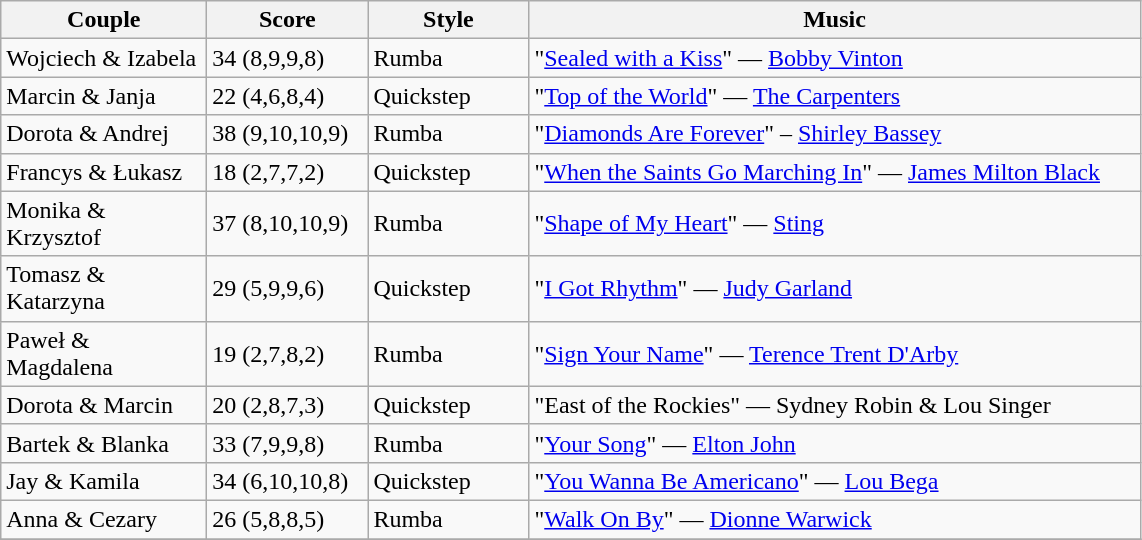<table class="wikitable">
<tr>
<th width="130">Couple</th>
<th width="100">Score</th>
<th width="100">Style</th>
<th width="400">Music</th>
</tr>
<tr>
<td>Wojciech & Izabela</td>
<td>34 (8,9,9,8)</td>
<td>Rumba</td>
<td>"<a href='#'>Sealed with a Kiss</a>" — <a href='#'>Bobby Vinton</a></td>
</tr>
<tr>
<td>Marcin & Janja</td>
<td>22 (4,6,8,4)</td>
<td>Quickstep</td>
<td>"<a href='#'>Top of the World</a>" — <a href='#'>The Carpenters</a></td>
</tr>
<tr>
<td>Dorota & Andrej</td>
<td>38 (9,10,10,9)</td>
<td>Rumba</td>
<td>"<a href='#'>Diamonds Are Forever</a>" – <a href='#'>Shirley Bassey</a></td>
</tr>
<tr>
<td>Francys & Łukasz</td>
<td>18 (2,7,7,2)</td>
<td>Quickstep</td>
<td>"<a href='#'>When the Saints Go Marching In</a>" — <a href='#'>James Milton Black</a></td>
</tr>
<tr>
<td>Monika & Krzysztof</td>
<td>37 (8,10,10,9)</td>
<td>Rumba</td>
<td>"<a href='#'>Shape of My Heart</a>" — <a href='#'>Sting</a></td>
</tr>
<tr>
<td>Tomasz & Katarzyna</td>
<td>29 (5,9,9,6)</td>
<td>Quickstep</td>
<td>"<a href='#'>I Got Rhythm</a>" — <a href='#'>Judy Garland</a></td>
</tr>
<tr>
<td>Paweł & Magdalena</td>
<td>19 (2,7,8,2)</td>
<td>Rumba</td>
<td>"<a href='#'>Sign Your Name</a>" — <a href='#'>Terence Trent D'Arby</a></td>
</tr>
<tr>
<td>Dorota & Marcin</td>
<td>20 (2,8,7,3)</td>
<td>Quickstep</td>
<td>"East of the Rockies" — Sydney Robin & Lou Singer</td>
</tr>
<tr>
<td>Bartek & Blanka</td>
<td>33 (7,9,9,8)</td>
<td>Rumba</td>
<td>"<a href='#'>Your Song</a>" — <a href='#'>Elton John</a></td>
</tr>
<tr>
<td>Jay & Kamila</td>
<td>34 (6,10,10,8)</td>
<td>Quickstep</td>
<td>"<a href='#'>You Wanna Be Americano</a>" — <a href='#'>Lou Bega</a></td>
</tr>
<tr>
<td>Anna & Cezary</td>
<td>26 (5,8,8,5)</td>
<td>Rumba</td>
<td>"<a href='#'>Walk On By</a>" — <a href='#'>Dionne Warwick</a></td>
</tr>
<tr>
</tr>
</table>
